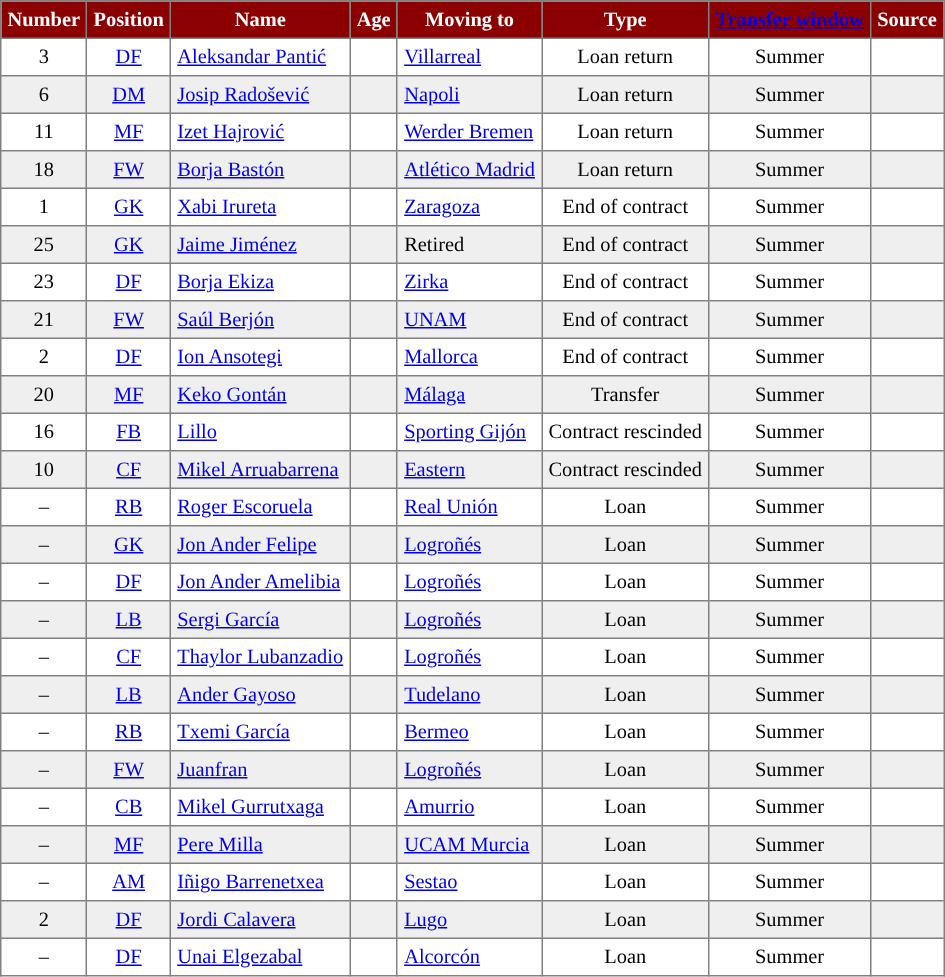<table cellpadding="4" cellspacing="0" border="1" style="text-align: center; font-size: 85%; border: gray solid 1px; border-collapse: collapse;">
<tr style="background:#8B0000; color:white;">
<th>Number</th>
<th>Position</th>
<th>Name</th>
<th>Age</th>
<th>Moving to</th>
<th>Type</th>
<th><a href='#'>Transfer window</a></th>
<th>Source</th>
</tr>
<tr>
<td>3</td>
<td><a href='#'>DF</a></td>
<td align="left"> <a href='#'>Aleksandar Pantić</a></td>
<td></td>
<td align="left"><a href='#'>Villarreal</a></td>
<td>Loan return</td>
<td>Summer</td>
<td></td>
</tr>
<tr bgcolor="#EFEFEF">
<td>6</td>
<td><a href='#'>DM</a></td>
<td align="left"> <a href='#'>Josip Radošević</a></td>
<td></td>
<td align="left"> <a href='#'>Napoli</a></td>
<td>Loan return</td>
<td>Summer</td>
<td></td>
</tr>
<tr>
<td>11</td>
<td><a href='#'>MF</a></td>
<td align="left"> <a href='#'>Izet Hajrović</a></td>
<td></td>
<td align="left"> <a href='#'>Werder Bremen</a></td>
<td>Loan return</td>
<td>Summer</td>
<td></td>
</tr>
<tr bgcolor="#EFEFEF">
<td>18</td>
<td><a href='#'>FW</a></td>
<td align="left"> <a href='#'>Borja Bastón</a></td>
<td></td>
<td align="left"><a href='#'>Atlético Madrid</a></td>
<td>Loan return</td>
<td>Summer</td>
<td></td>
</tr>
<tr>
<td>1</td>
<td><a href='#'>GK</a></td>
<td align="left"> <a href='#'>Xabi Irureta</a></td>
<td></td>
<td align="left"><a href='#'>Zaragoza</a></td>
<td>End of contract</td>
<td>Summer</td>
<td></td>
</tr>
<tr bgcolor="#EFEFEF">
<td>25</td>
<td><a href='#'>GK</a></td>
<td align="left"> <a href='#'>Jaime Jiménez</a></td>
<td></td>
<td align="left">Retired</td>
<td>End of contract</td>
<td>Summer</td>
<td></td>
</tr>
<tr>
<td>23</td>
<td><a href='#'>DF</a></td>
<td align="left"> <a href='#'>Borja Ekiza</a></td>
<td></td>
<td align="left"> <a href='#'>Zirka</a></td>
<td>End of contract</td>
<td>Summer</td>
<td></td>
</tr>
<tr bgcolor="#EFEFEF">
<td>21</td>
<td><a href='#'>FW</a></td>
<td align="left"> <a href='#'>Saúl Berjón</a></td>
<td></td>
<td align="left"> <a href='#'>UNAM</a></td>
<td>End of contract</td>
<td>Summer</td>
<td></td>
</tr>
<tr>
<td>2</td>
<td><a href='#'>DF</a></td>
<td align="left"> <a href='#'>Ion Ansotegi</a></td>
<td></td>
<td align="left"><a href='#'>Mallorca</a></td>
<td>End of contract</td>
<td>Summer</td>
<td></td>
</tr>
<tr bgcolor="#EFEFEF">
<td>20</td>
<td><a href='#'>MF</a></td>
<td align="left"> <a href='#'>Keko Gontán</a></td>
<td></td>
<td align="left"><a href='#'>Málaga</a></td>
<td>Transfer</td>
<td>Summer</td>
<td></td>
</tr>
<tr>
<td>16</td>
<td><a href='#'>FB</a></td>
<td align="left"> <a href='#'>Lillo</a></td>
<td></td>
<td align="left"><a href='#'>Sporting Gijón</a></td>
<td>Contract rescinded</td>
<td>Summer</td>
<td></td>
</tr>
<tr bgcolor="#EFEFEF">
<td>10</td>
<td><a href='#'>CF</a></td>
<td align="left"> <a href='#'>Mikel Arruabarrena</a></td>
<td></td>
<td align="left"> <a href='#'>Eastern</a></td>
<td>Contract rescinded</td>
<td>Summer</td>
<td></td>
</tr>
<tr>
<td>–</td>
<td><a href='#'>RB</a></td>
<td align="left"> <a href='#'>Roger Escoruela</a></td>
<td></td>
<td align="left"><a href='#'>Real Unión</a></td>
<td>Loan</td>
<td>Summer</td>
<td></td>
</tr>
<tr bgcolor="#EFEFEF">
<td>–</td>
<td><a href='#'>GK</a></td>
<td align="left"> <a href='#'>Jon Ander Felipe</a></td>
<td></td>
<td align="left"><a href='#'>Logroñés</a></td>
<td>Loan</td>
<td>Summer</td>
<td></td>
</tr>
<tr>
<td>–</td>
<td><a href='#'>DF</a></td>
<td align="left"> <a href='#'>Jon Ander Amelibia</a></td>
<td></td>
<td align="left"><a href='#'>Logroñés</a></td>
<td>Loan</td>
<td>Summer</td>
<td></td>
</tr>
<tr bgcolor="#EFEFEF">
<td>–</td>
<td><a href='#'>LB</a></td>
<td align="left"> <a href='#'>Sergi García</a></td>
<td></td>
<td align="left"><a href='#'>Logroñés</a></td>
<td>Loan</td>
<td>Summer</td>
<td></td>
</tr>
<tr>
<td>–</td>
<td><a href='#'>CF</a></td>
<td align="left"> <a href='#'>Thaylor Lubanzadio</a></td>
<td></td>
<td align="left"><a href='#'>Logroñés</a></td>
<td>Loan</td>
<td>Summer</td>
<td></td>
</tr>
<tr bgcolor="#EFEFEF">
<td>–</td>
<td><a href='#'>LB</a></td>
<td align="left"> <a href='#'>Ander Gayoso</a></td>
<td></td>
<td align="left"><a href='#'>Tudelano</a></td>
<td>Loan</td>
<td>Summer</td>
<td></td>
</tr>
<tr>
<td>–</td>
<td><a href='#'>RB</a></td>
<td align="left"> <a href='#'>Txemi García</a></td>
<td></td>
<td align="left"><a href='#'>Bermeo</a></td>
<td>Loan</td>
<td>Summer</td>
<td></td>
</tr>
<tr bgcolor="#EFEFEF">
<td>–</td>
<td><a href='#'>FW</a></td>
<td align="left"> <a href='#'>Juanfran</a></td>
<td></td>
<td align="left"><a href='#'>Logroñés</a></td>
<td>Loan</td>
<td>Summer</td>
<td></td>
</tr>
<tr>
<td>–</td>
<td><a href='#'>CB</a></td>
<td align="left"> <a href='#'>Mikel Gurrutxaga</a></td>
<td></td>
<td align="left"><a href='#'>Amurrio</a></td>
<td>Loan</td>
<td>Summer</td>
<td></td>
</tr>
<tr bgcolor="#EFEFEF">
<td>–</td>
<td><a href='#'>MF</a></td>
<td align="left"> <a href='#'>Pere Milla</a></td>
<td></td>
<td align="left"><a href='#'>UCAM Murcia</a></td>
<td>Loan</td>
<td>Summer</td>
<td></td>
</tr>
<tr>
<td>–</td>
<td><a href='#'>AM</a></td>
<td align="left"> <a href='#'>Iñigo Barrenetxea</a></td>
<td></td>
<td align="left"><a href='#'>Sestao</a></td>
<td>Loan</td>
<td>Summer</td>
<td></td>
</tr>
<tr bgcolor="#EFEFEF">
<td>2</td>
<td><a href='#'>DF</a></td>
<td align="left"> <a href='#'>Jordi Calavera</a></td>
<td></td>
<td align="left"><a href='#'>Lugo</a></td>
<td>Loan</td>
<td>Summer</td>
<td></td>
</tr>
<tr>
<td>–</td>
<td><a href='#'>DF</a></td>
<td align="left"> <a href='#'>Unai Elgezabal</a></td>
<td></td>
<td align="left"><a href='#'>Alcorcón</a></td>
<td>Loan</td>
<td>Summer</td>
<td></td>
</tr>
</table>
